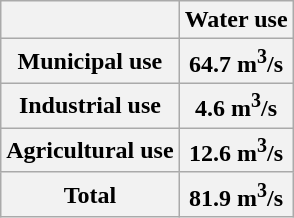<table class="wikitable">
<tr>
<th></th>
<th>Water use</th>
</tr>
<tr>
<th>Municipal use</th>
<th>64.7 m<sup>3</sup>/s</th>
</tr>
<tr>
<th>Industrial use</th>
<th>4.6 m<sup>3</sup>/s</th>
</tr>
<tr>
<th>Agricultural use</th>
<th>12.6 m<sup>3</sup>/s</th>
</tr>
<tr>
<th>Total</th>
<th>81.9 m<sup>3</sup>/s</th>
</tr>
</table>
